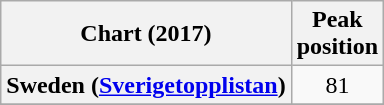<table class="wikitable sortable plainrowheaders" style="text-align:center">
<tr>
<th>Chart (2017)</th>
<th>Peak<br>position</th>
</tr>
<tr>
<th scope="row">Sweden (<a href='#'>Sverigetopplistan</a>)</th>
<td>81</td>
</tr>
<tr>
</tr>
</table>
